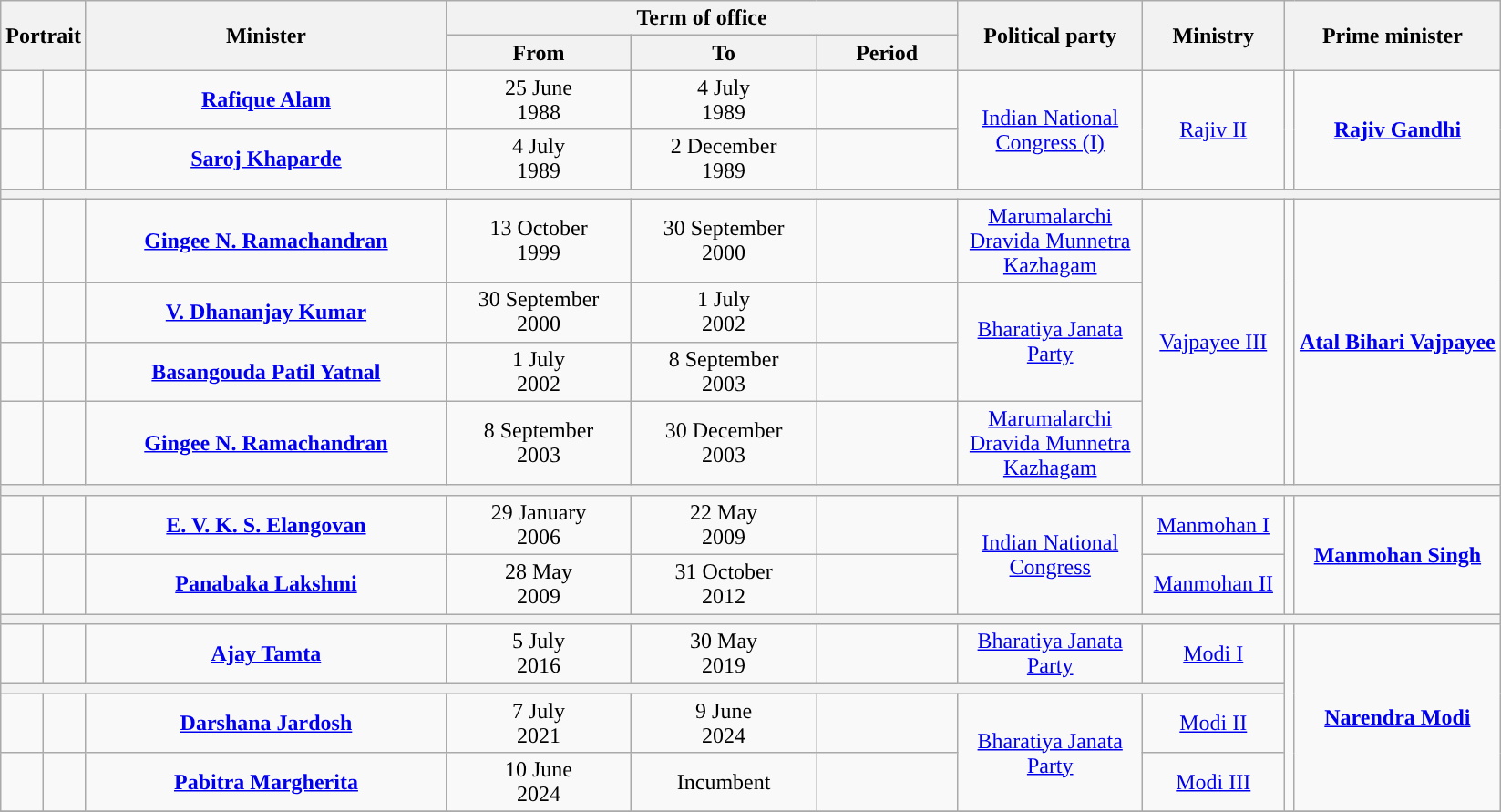<table class="wikitable" style="text-align:center">
<tr>
<th rowspan="2" colspan="2">Portrait</th>
<th rowspan="2" style="width:16em">Minister<br></th>
<th colspan="3">Term of office</th>
<th rowspan="2" style="width:8em">Political party</th>
<th rowspan="2" style="width:6em">Ministry</th>
<th rowspan="2" colspan="2">Prime minister</th>
</tr>
<tr>
<th style="width:8em">From</th>
<th style="width:8em">To</th>
<th style="width:6em">Period</th>
</tr>
<tr>
<td></td>
<td></td>
<td><strong><a href='#'>Rafique Alam</a></strong><br></td>
<td>25 June<br>1988</td>
<td>4 July<br>1989</td>
<td><strong></strong></td>
<td rowspan="2"><a href='#'>Indian National Congress (I)</a></td>
<td rowspan="2"><a href='#'>Rajiv II</a></td>
<td rowspan="2"></td>
<td rowspan="2" style="width:9em"><strong><a href='#'>Rajiv Gandhi</a></strong></td>
</tr>
<tr>
<td></td>
<td></td>
<td><strong><a href='#'>Saroj Khaparde</a></strong><br></td>
<td>4 July<br>1989</td>
<td>2 December<br>1989</td>
<td><strong></strong></td>
</tr>
<tr>
<th colspan="10"></th>
</tr>
<tr>
<td></td>
<td></td>
<td><strong><a href='#'>Gingee N. Ramachandran</a></strong><br></td>
<td>13 October<br>1999</td>
<td>30 September<br>2000</td>
<td><strong></strong></td>
<td><a href='#'>Marumalarchi Dravida Munnetra Kazhagam</a></td>
<td rowspan="4"><a href='#'>Vajpayee III</a></td>
<td rowspan="4"></td>
<td rowspan="4"><strong><a href='#'>Atal Bihari Vajpayee</a></strong></td>
</tr>
<tr>
<td></td>
<td></td>
<td><strong><a href='#'>V. Dhananjay Kumar</a></strong><br></td>
<td>30 September<br>2000</td>
<td>1 July<br>2002</td>
<td><strong></strong></td>
<td rowspan="2"><a href='#'>Bharatiya Janata Party</a></td>
</tr>
<tr>
<td></td>
<td></td>
<td><strong><a href='#'>Basangouda Patil Yatnal</a></strong><br></td>
<td>1 July<br>2002</td>
<td>8 September<br>2003</td>
<td><strong></strong></td>
</tr>
<tr>
<td></td>
<td></td>
<td><strong><a href='#'>Gingee N. Ramachandran</a></strong><br></td>
<td>8 September<br>2003</td>
<td>30 December<br>2003</td>
<td><strong></strong></td>
<td><a href='#'>Marumalarchi Dravida Munnetra Kazhagam</a></td>
</tr>
<tr>
<th colspan="10"></th>
</tr>
<tr>
<td></td>
<td></td>
<td><strong><a href='#'>E. V. K. S. Elangovan</a></strong><br></td>
<td>29 January<br>2006</td>
<td>22 May<br>2009</td>
<td><strong></strong></td>
<td rowspan="2"><a href='#'>Indian National Congress</a></td>
<td><a href='#'>Manmohan I</a></td>
<td rowspan="2"></td>
<td rowspan="2"><strong><a href='#'>Manmohan Singh</a></strong></td>
</tr>
<tr>
<td></td>
<td></td>
<td><strong><a href='#'>Panabaka Lakshmi</a></strong><br></td>
<td>28 May<br>2009</td>
<td>31 October<br>2012</td>
<td><strong></strong></td>
<td><a href='#'>Manmohan II</a></td>
</tr>
<tr>
<th colspan="10"></th>
</tr>
<tr>
<td></td>
<td></td>
<td><strong><a href='#'>Ajay Tamta</a></strong><br></td>
<td>5 July<br>2016</td>
<td>30 May<br>2019</td>
<td><strong></strong></td>
<td><a href='#'>Bharatiya Janata Party</a></td>
<td><a href='#'>Modi I</a></td>
<td rowspan="4"></td>
<td rowspan="4"><strong><a href='#'>Narendra Modi</a></strong></td>
</tr>
<tr>
<th colspan="8"></th>
</tr>
<tr>
<td></td>
<td></td>
<td><strong><a href='#'>Darshana Jardosh</a></strong><br></td>
<td>7 July<br>2021</td>
<td>9 June<br>2024</td>
<td><strong></strong></td>
<td rowspan="2"><a href='#'>Bharatiya Janata Party</a></td>
<td><a href='#'>Modi II</a></td>
</tr>
<tr>
<td></td>
<td></td>
<td><strong><a href='#'>Pabitra Margherita</a></strong><br></td>
<td>10 June<br>2024</td>
<td>Incumbent</td>
<td><strong></strong></td>
<td><a href='#'>Modi III</a></td>
</tr>
<tr>
</tr>
</table>
